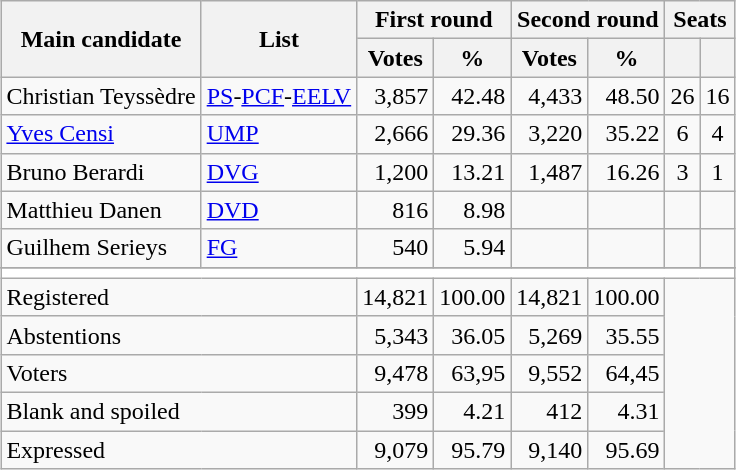<table class="wikitable" style="margin: 0 auto">
<tr>
<th rowspan=2>Main candidate</th>
<th rowspan=2>List</th>
<th colspan=2>First round</th>
<th colspan=2>Second round</th>
<th colspan=2>Seats</th>
</tr>
<tr>
<th>Votes</th>
<th>%</th>
<th>Votes</th>
<th>%</th>
<th></th>
<th></th>
</tr>
<tr>
<td>Christian Teyssèdre</td>
<td><a href='#'>PS</a>-<a href='#'>PCF</a>-<a href='#'>EELV</a></td>
<td style="text-align: right">3,857</td>
<td style="text-align: right">42.48</td>
<td style="text-align: right">4,433</td>
<td style="text-align: right">48.50</td>
<td style="text-align: center">26</td>
<td style="text-align: center">16</td>
</tr>
<tr>
<td><a href='#'>Yves Censi</a></td>
<td><a href='#'>UMP</a></td>
<td style="text-align: right">2,666</td>
<td style="text-align: right">29.36</td>
<td style="text-align: right">3,220</td>
<td style="text-align: right">35.22</td>
<td style="text-align: center">6</td>
<td style="text-align: center">4</td>
</tr>
<tr>
<td>Bruno Berardi</td>
<td><a href='#'>DVG</a></td>
<td style="text-align: right">1,200</td>
<td style="text-align: right">13.21</td>
<td style="text-align: right">1,487</td>
<td style="text-align: right">16.26</td>
<td style="text-align: center">3</td>
<td style="text-align: center">1</td>
</tr>
<tr>
<td>Matthieu Danen</td>
<td><a href='#'>DVD</a></td>
<td style="text-align: right">816</td>
<td style="text-align: right">8.98</td>
<td style="text-align: right"></td>
<td style="text-align: right"></td>
<td style="text-align: center"></td>
<td style="text-align: center"></td>
</tr>
<tr>
<td>Guilhem Serieys</td>
<td><a href='#'>FG</a></td>
<td style="text-align: right">540</td>
<td style="text-align: right">5.94</td>
<td style="text-align: right"></td>
<td style="text-align: right"></td>
<td style="text-align: center"></td>
<td style="text-align: center"></td>
</tr>
<tr>
</tr>
<tr bgcolor=white>
<td colspan=9></td>
</tr>
<tr>
<td colspan=2>Registered</td>
<td style="text-align: right">14,821</td>
<td style="text-align: right">100.00</td>
<td style="text-align: right">14,821</td>
<td style="text-align: right">100.00</td>
<td colspan=2 rowspan=5></td>
</tr>
<tr>
<td colspan=2>Abstentions</td>
<td style="text-align: right">5,343</td>
<td style="text-align: right">36.05</td>
<td style="text-align: right">5,269</td>
<td style="text-align: right">35.55</td>
</tr>
<tr>
<td colspan=2>Voters</td>
<td style="text-align: right">9,478</td>
<td style="text-align: right">63,95</td>
<td style="text-align: right">9,552</td>
<td style="text-align: right">64,45</td>
</tr>
<tr>
<td colspan=2>Blank and spoiled</td>
<td style="text-align: right">399</td>
<td style="text-align: right">4.21</td>
<td style="text-align: right">412</td>
<td style="text-align: right">4.31</td>
</tr>
<tr>
<td colspan=2>Expressed</td>
<td style="text-align: right">9,079</td>
<td style="text-align: right">95.79</td>
<td style="text-align: right">9,140</td>
<td style="text-align: right">95.69</td>
</tr>
</table>
